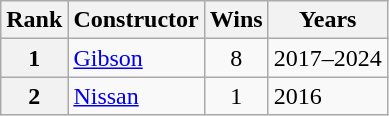<table class="wikitable">
<tr>
<th>Rank</th>
<th>Constructor</th>
<th>Wins</th>
<th>Years</th>
</tr>
<tr>
<th>1</th>
<td> <a href='#'>Gibson</a></td>
<td align=center>8</td>
<td>2017–2024</td>
</tr>
<tr>
<th>2</th>
<td> <a href='#'>Nissan</a></td>
<td align=center>1</td>
<td>2016</td>
</tr>
</table>
